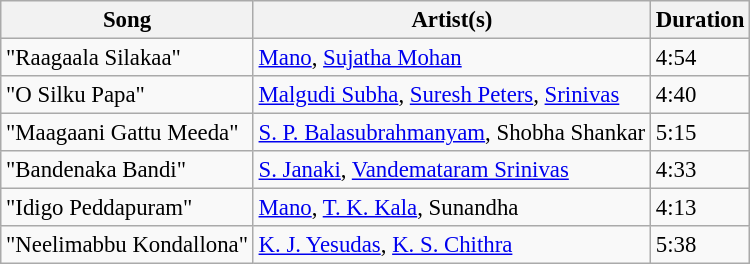<table class="wikitable tracklist" style="font-size:95%;">
<tr>
<th>Song</th>
<th>Artist(s)</th>
<th>Duration</th>
</tr>
<tr>
<td>"Raagaala Silakaa"</td>
<td><a href='#'>Mano</a>, <a href='#'>Sujatha Mohan</a></td>
<td>4:54</td>
</tr>
<tr>
<td>"O Silku Papa"</td>
<td><a href='#'>Malgudi Subha</a>, <a href='#'>Suresh Peters</a>, <a href='#'>Srinivas</a></td>
<td>4:40</td>
</tr>
<tr>
<td>"Maagaani Gattu Meeda"</td>
<td><a href='#'>S. P. Balasubrahmanyam</a>, Shobha Shankar</td>
<td>5:15</td>
</tr>
<tr>
<td>"Bandenaka Bandi"</td>
<td><a href='#'>S. Janaki</a>, <a href='#'>Vandemataram Srinivas</a></td>
<td>4:33</td>
</tr>
<tr>
<td>"Idigo Peddapuram"</td>
<td><a href='#'>Mano</a>, <a href='#'>T. K. Kala</a>, Sunandha</td>
<td>4:13</td>
</tr>
<tr>
<td>"Neelimabbu Kondallona"</td>
<td><a href='#'>K. J. Yesudas</a>, <a href='#'>K. S. Chithra</a></td>
<td>5:38</td>
</tr>
</table>
